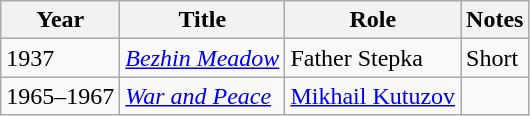<table class="wikitable">
<tr>
<th>Year</th>
<th>Title</th>
<th>Role</th>
<th>Notes</th>
</tr>
<tr>
<td>1937</td>
<td><em><a href='#'>Bezhin Meadow</a></em></td>
<td>Father Stepka</td>
<td>Short</td>
</tr>
<tr>
<td>1965–1967</td>
<td><em><a href='#'>War and Peace</a></em></td>
<td><a href='#'>Mikhail Kutuzov</a></td>
<td></td>
</tr>
</table>
